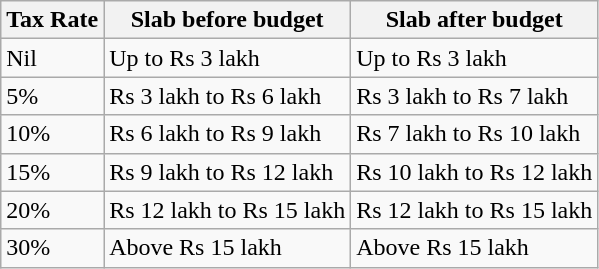<table class="wikitable">
<tr>
<th>Tax Rate</th>
<th>Slab before budget</th>
<th>Slab after budget</th>
</tr>
<tr>
<td>Nil</td>
<td>Up to Rs 3 lakh</td>
<td>Up to Rs 3 lakh</td>
</tr>
<tr>
<td>5%</td>
<td>Rs 3 lakh to Rs 6 lakh</td>
<td>Rs 3 lakh to Rs 7 lakh</td>
</tr>
<tr>
<td>10%</td>
<td>Rs 6 lakh to Rs 9 lakh</td>
<td>Rs 7 lakh to Rs 10 lakh</td>
</tr>
<tr>
<td>15%</td>
<td>Rs 9 lakh to Rs 12 lakh</td>
<td>Rs 10 lakh to Rs 12 lakh</td>
</tr>
<tr>
<td>20%</td>
<td>Rs 12 lakh to Rs 15 lakh</td>
<td>Rs 12 lakh to Rs 15 lakh</td>
</tr>
<tr>
<td>30%</td>
<td>Above Rs 15 lakh</td>
<td>Above Rs 15 lakh</td>
</tr>
</table>
